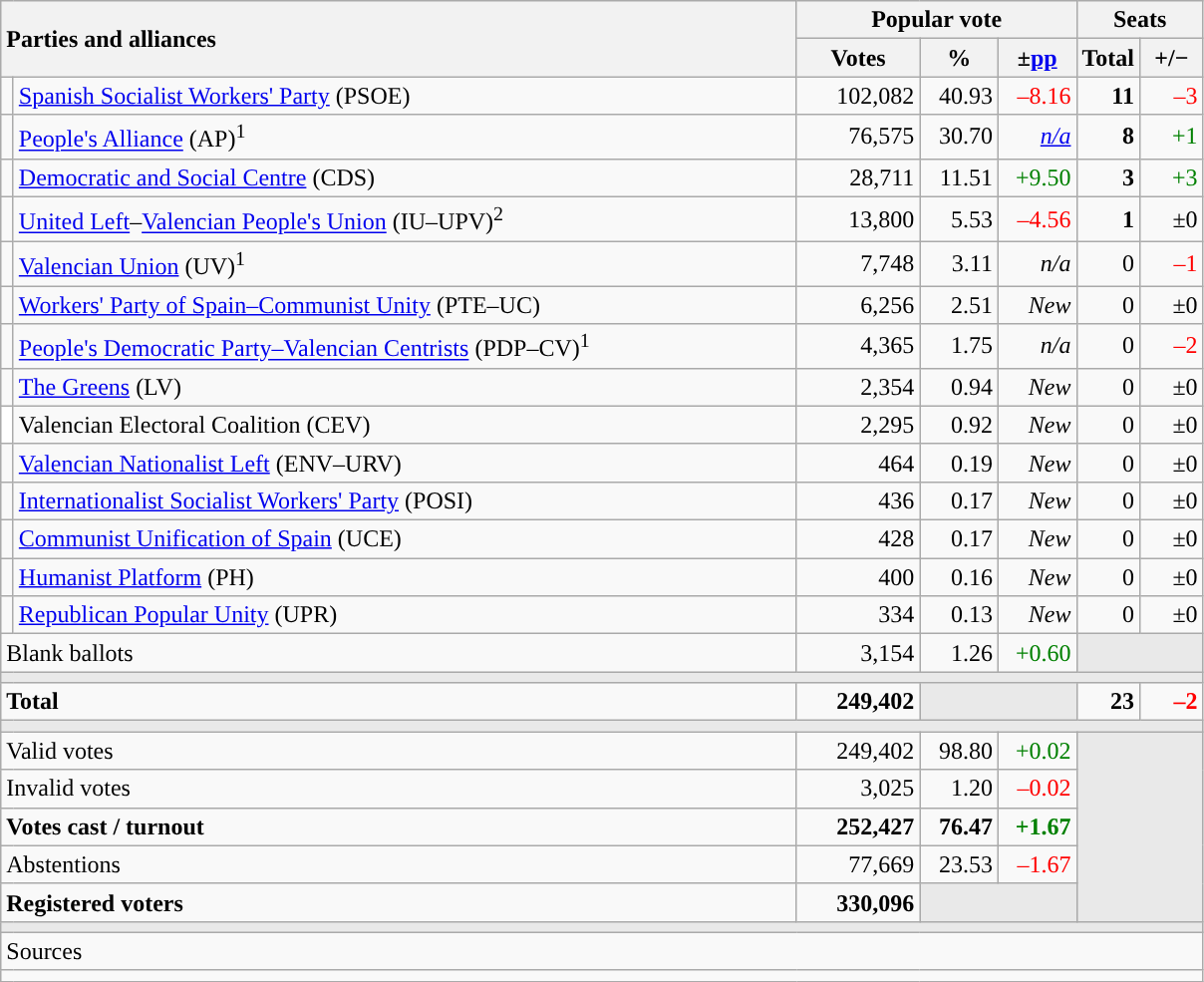<table class="wikitable" style="text-align:right;">
<tr>
<th style="text-align:left;" rowspan="2" colspan="2" width="525">Parties and alliances</th>
<th colspan="3">Popular vote</th>
<th colspan="2">Seats</th>
</tr>
<tr>
<th width="75">Votes</th>
<th width="45">%</th>
<th width="45">±<a href='#'>pp</a></th>
<th width="35">Total</th>
<th width="35">+/−</th>
</tr>
<tr>
<td width="1" style="color:inherit;background:"></td>
<td align="left"><a href='#'>Spanish Socialist Workers' Party</a> (PSOE)</td>
<td>102,082</td>
<td>40.93</td>
<td style="color:red;">–8.16</td>
<td><strong>11</strong></td>
<td style="color:red;">–3</td>
</tr>
<tr>
<td style="color:inherit;background:"></td>
<td align="left"><a href='#'>People's Alliance</a> (AP)<sup>1</sup></td>
<td>76,575</td>
<td>30.70</td>
<td><em><a href='#'>n/a</a></em></td>
<td><strong>8</strong></td>
<td style="color:green;">+1</td>
</tr>
<tr>
<td style="color:inherit;background:"></td>
<td align="left"><a href='#'>Democratic and Social Centre</a> (CDS)</td>
<td>28,711</td>
<td>11.51</td>
<td style="color:green;">+9.50</td>
<td><strong>3</strong></td>
<td style="color:green;">+3</td>
</tr>
<tr>
<td style="color:inherit;background:"></td>
<td align="left"><a href='#'>United Left</a>–<a href='#'>Valencian People's Union</a> (IU–UPV)<sup>2</sup></td>
<td>13,800</td>
<td>5.53</td>
<td style="color:red;">–4.56</td>
<td><strong>1</strong></td>
<td>±0</td>
</tr>
<tr>
<td style="color:inherit;background:"></td>
<td align="left"><a href='#'>Valencian Union</a> (UV)<sup>1</sup></td>
<td>7,748</td>
<td>3.11</td>
<td><em>n/a</em></td>
<td>0</td>
<td style="color:red;">–1</td>
</tr>
<tr>
<td style="color:inherit;background:"></td>
<td align="left"><a href='#'>Workers' Party of Spain–Communist Unity</a> (PTE–UC)</td>
<td>6,256</td>
<td>2.51</td>
<td><em>New</em></td>
<td>0</td>
<td>±0</td>
</tr>
<tr>
<td style="color:inherit;background:"></td>
<td align="left"><a href='#'>People's Democratic Party–Valencian Centrists</a> (PDP–CV)<sup>1</sup></td>
<td>4,365</td>
<td>1.75</td>
<td><em>n/a</em></td>
<td>0</td>
<td style="color:red;">–2</td>
</tr>
<tr>
<td style="color:inherit;background:"></td>
<td align="left"><a href='#'>The Greens</a> (LV)</td>
<td>2,354</td>
<td>0.94</td>
<td><em>New</em></td>
<td>0</td>
<td>±0</td>
</tr>
<tr>
<td bgcolor="white"></td>
<td align="left">Valencian Electoral Coalition (CEV)</td>
<td>2,295</td>
<td>0.92</td>
<td><em>New</em></td>
<td>0</td>
<td>±0</td>
</tr>
<tr>
<td style="color:inherit;background:"></td>
<td align="left"><a href='#'>Valencian Nationalist Left</a> (ENV–URV)</td>
<td>464</td>
<td>0.19</td>
<td><em>New</em></td>
<td>0</td>
<td>±0</td>
</tr>
<tr>
<td style="color:inherit;background:"></td>
<td align="left"><a href='#'>Internationalist Socialist Workers' Party</a> (POSI)</td>
<td>436</td>
<td>0.17</td>
<td><em>New</em></td>
<td>0</td>
<td>±0</td>
</tr>
<tr>
<td style="color:inherit;background:"></td>
<td align="left"><a href='#'>Communist Unification of Spain</a> (UCE)</td>
<td>428</td>
<td>0.17</td>
<td><em>New</em></td>
<td>0</td>
<td>±0</td>
</tr>
<tr>
<td style="color:inherit;background:"></td>
<td align="left"><a href='#'>Humanist Platform</a> (PH)</td>
<td>400</td>
<td>0.16</td>
<td><em>New</em></td>
<td>0</td>
<td>±0</td>
</tr>
<tr>
<td style="color:inherit;background:"></td>
<td align="left"><a href='#'>Republican Popular Unity</a> (UPR)</td>
<td>334</td>
<td>0.13</td>
<td><em>New</em></td>
<td>0</td>
<td>±0</td>
</tr>
<tr>
<td align="left" colspan="2">Blank ballots</td>
<td>3,154</td>
<td>1.26</td>
<td style="color:green;">+0.60</td>
<td bgcolor="#E9E9E9" colspan="2"></td>
</tr>
<tr>
<td colspan="7" bgcolor="#E9E9E9"></td>
</tr>
<tr style="font-weight:bold;">
<td align="left" colspan="2">Total</td>
<td>249,402</td>
<td bgcolor="#E9E9E9" colspan="2"></td>
<td>23</td>
<td style="color:red;">–2</td>
</tr>
<tr>
<td colspan="7" bgcolor="#E9E9E9"></td>
</tr>
<tr>
<td align="left" colspan="2">Valid votes</td>
<td>249,402</td>
<td>98.80</td>
<td style="color:green;">+0.02</td>
<td bgcolor="#E9E9E9" colspan="2" rowspan="5"></td>
</tr>
<tr>
<td align="left" colspan="2">Invalid votes</td>
<td>3,025</td>
<td>1.20</td>
<td style="color:red;">–0.02</td>
</tr>
<tr style="font-weight:bold;">
<td align="left" colspan="2">Votes cast / turnout</td>
<td>252,427</td>
<td>76.47</td>
<td style="color:green;">+1.67</td>
</tr>
<tr>
<td align="left" colspan="2">Abstentions</td>
<td>77,669</td>
<td>23.53</td>
<td style="color:red;">–1.67</td>
</tr>
<tr style="font-weight:bold;">
<td align="left" colspan="2">Registered voters</td>
<td>330,096</td>
<td bgcolor="#E9E9E9" colspan="2"></td>
</tr>
<tr>
<td colspan="7" bgcolor="#E9E9E9"></td>
</tr>
<tr>
<td align="left" colspan="7">Sources</td>
</tr>
<tr>
<td colspan="7" style="text-align:left; max-width:790px;"></td>
</tr>
</table>
